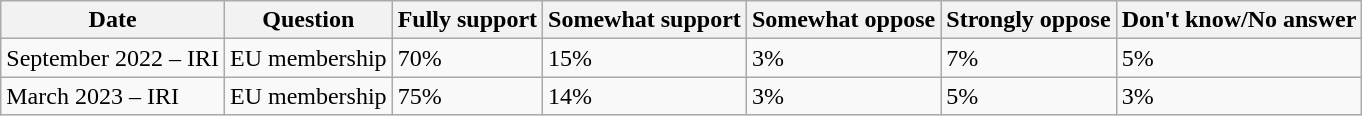<table class="wikitable">
<tr>
<th>Date</th>
<th>Question</th>
<th>Fully support</th>
<th>Somewhat support</th>
<th>Somewhat oppose</th>
<th>Strongly oppose</th>
<th>Don't know/No answer</th>
</tr>
<tr>
<td>September 2022 – IRI</td>
<td>EU membership</td>
<td>70%</td>
<td>15%</td>
<td>3%</td>
<td>7%</td>
<td>5%</td>
</tr>
<tr>
<td>March 2023 – IRI</td>
<td>EU membership</td>
<td>75%</td>
<td>14%</td>
<td>3%</td>
<td>5%</td>
<td>3%</td>
</tr>
</table>
